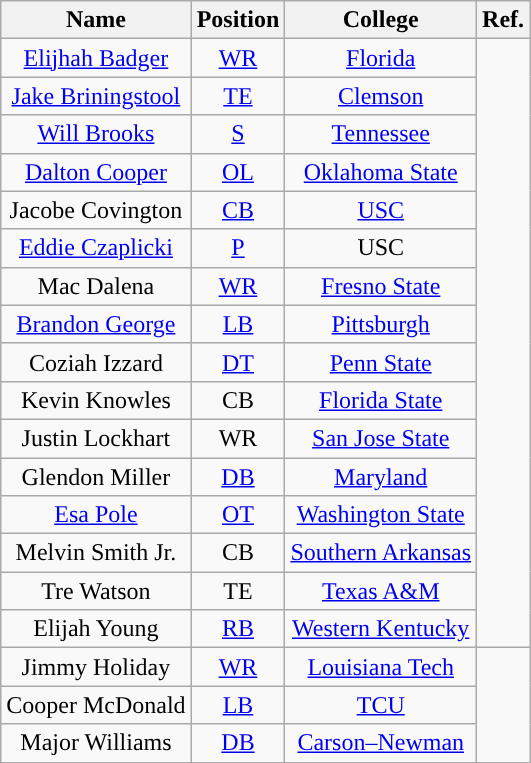<table class="wikitable" style="text-align:center">
<tr>
<th>Name</th>
<th>Position</th>
<th>College</th>
<th>Ref.</th>
</tr>
<tr>
<td><a href='#'>Elijhah Badger</a></td>
<td><a href='#'>WR</a></td>
<td><a href='#'>Florida</a></td>
<td rowspan="16"></td>
</tr>
<tr>
<td><a href='#'>Jake Briningstool</a></td>
<td><a href='#'>TE</a></td>
<td><a href='#'>Clemson</a></td>
</tr>
<tr>
<td><a href='#'>Will Brooks</a></td>
<td><a href='#'>S</a></td>
<td><a href='#'>Tennessee</a></td>
</tr>
<tr>
<td><a href='#'>Dalton Cooper</a></td>
<td><a href='#'>OL</a></td>
<td><a href='#'>Oklahoma State</a></td>
</tr>
<tr>
<td>Jacobe Covington</td>
<td><a href='#'>CB</a></td>
<td><a href='#'>USC</a></td>
</tr>
<tr>
<td><a href='#'>Eddie Czaplicki</a></td>
<td><a href='#'>P</a></td>
<td>USC</td>
</tr>
<tr>
<td>Mac Dalena</td>
<td><a href='#'>WR</a></td>
<td><a href='#'>Fresno State</a></td>
</tr>
<tr>
<td><a href='#'>Brandon George</a></td>
<td><a href='#'>LB</a></td>
<td><a href='#'>Pittsburgh</a></td>
</tr>
<tr>
<td>Coziah Izzard</td>
<td><a href='#'>DT</a></td>
<td><a href='#'>Penn State</a></td>
</tr>
<tr>
<td>Kevin Knowles</td>
<td>CB</td>
<td><a href='#'>Florida State</a></td>
</tr>
<tr>
<td>Justin Lockhart</td>
<td>WR</td>
<td><a href='#'>San Jose State</a></td>
</tr>
<tr>
<td>Glendon Miller</td>
<td><a href='#'>DB</a></td>
<td><a href='#'>Maryland</a></td>
</tr>
<tr>
<td><a href='#'>Esa Pole</a></td>
<td><a href='#'>OT</a></td>
<td><a href='#'>Washington State</a></td>
</tr>
<tr>
<td>Melvin Smith Jr.</td>
<td>CB</td>
<td><a href='#'>Southern Arkansas</a></td>
</tr>
<tr>
<td>Tre Watson</td>
<td>TE</td>
<td><a href='#'>Texas A&M</a></td>
</tr>
<tr>
<td>Elijah Young</td>
<td><a href='#'>RB</a></td>
<td><a href='#'>Western Kentucky</a></td>
</tr>
<tr>
<td>Jimmy Holiday</td>
<td><a href='#'>WR</a></td>
<td><a href='#'>Louisiana Tech</a></td>
<td rowspan="3"></td>
</tr>
<tr>
<td>Cooper McDonald</td>
<td><a href='#'>LB</a></td>
<td><a href='#'>TCU</a></td>
</tr>
<tr>
<td>Major Williams</td>
<td><a href='#'>DB</a></td>
<td><a href='#'>Carson–Newman</a></td>
</tr>
</table>
